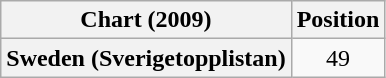<table class="wikitable plainrowheaders" style="text-align:center">
<tr>
<th>Chart (2009)</th>
<th>Position</th>
</tr>
<tr>
<th scope="row">Sweden (Sverigetopplistan)</th>
<td>49</td>
</tr>
</table>
